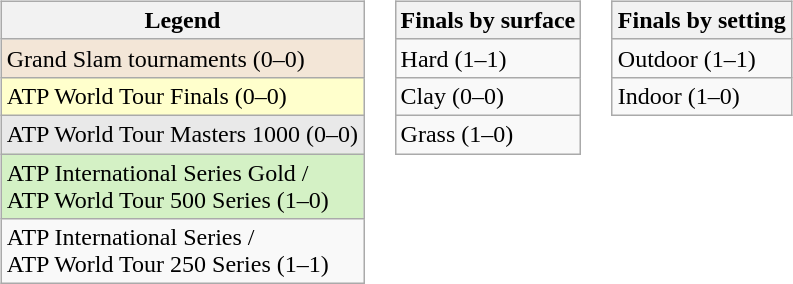<table>
<tr valign=top>
<td><br><table class=wikitable>
<tr>
<th>Legend</th>
</tr>
<tr style=background:#f3e6d7>
<td>Grand Slam tournaments (0–0)</td>
</tr>
<tr style=background:#ffffcc>
<td>ATP World Tour Finals (0–0)</td>
</tr>
<tr style=background:#e9e9e9>
<td>ATP World Tour Masters 1000 (0–0)</td>
</tr>
<tr style=background:#d4f1c5>
<td>ATP International Series Gold / <br> ATP World Tour 500 Series (1–0)</td>
</tr>
<tr>
<td>ATP International Series / <br> ATP World Tour 250 Series (1–1)</td>
</tr>
</table>
</td>
<td><br><table class=wikitable>
<tr>
<th>Finals by surface</th>
</tr>
<tr>
<td>Hard (1–1)</td>
</tr>
<tr>
<td>Clay (0–0)</td>
</tr>
<tr>
<td>Grass (1–0)</td>
</tr>
</table>
</td>
<td><br><table class=wikitable>
<tr>
<th>Finals by setting</th>
</tr>
<tr>
<td>Outdoor (1–1)</td>
</tr>
<tr>
<td>Indoor (1–0)</td>
</tr>
</table>
</td>
</tr>
</table>
